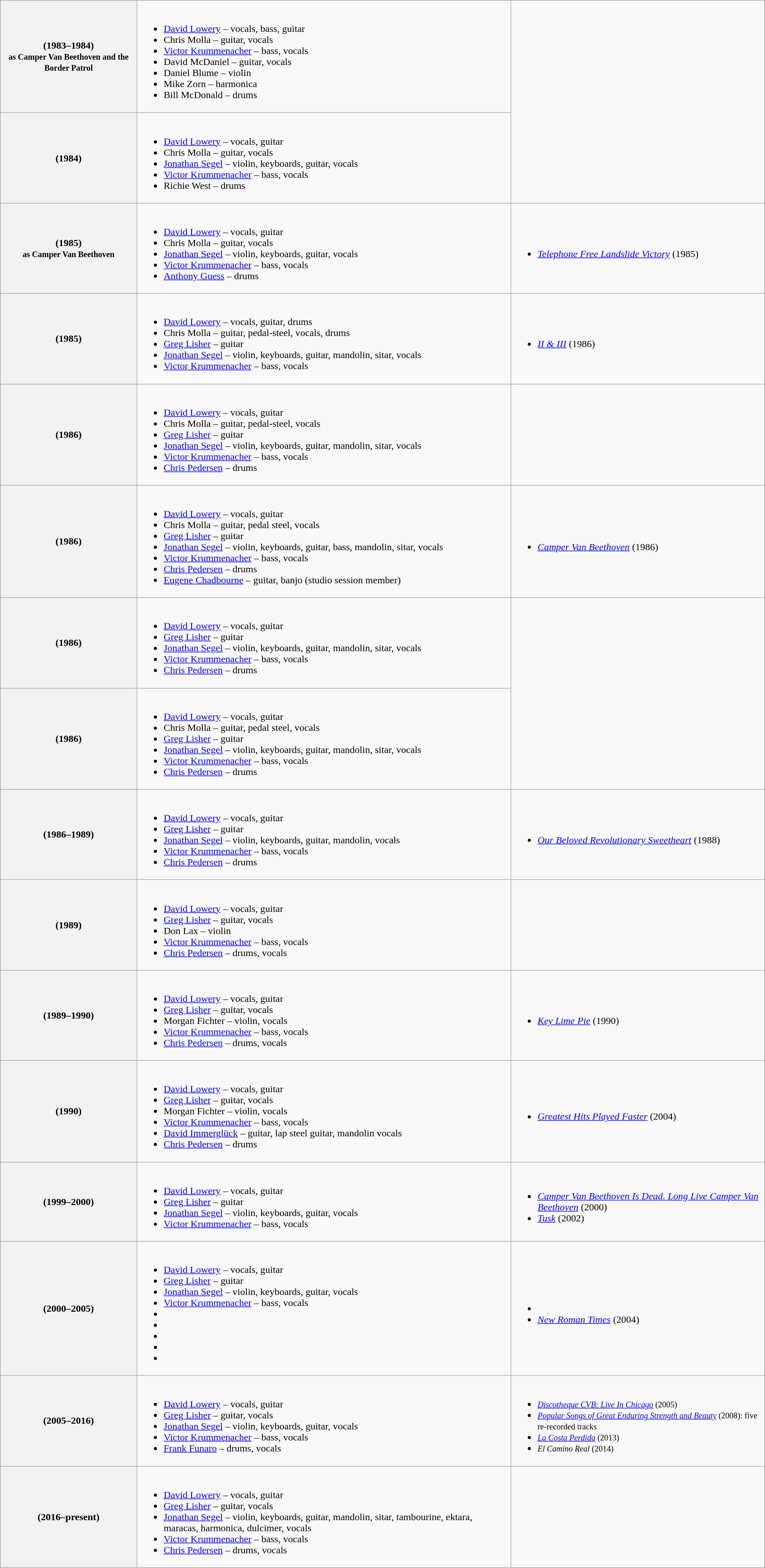<table class="wikitable">
<tr>
<th>(1983–1984) <br><small>as Camper Van Beethoven and the Border Patrol</small></th>
<td><br><ul><li><a href='#'>David Lowery</a> – vocals, bass, guitar</li><li>Chris Molla – guitar, vocals</li><li><a href='#'>Victor Krummenacher</a> – bass, vocals</li><li>David McDaniel – guitar, vocals</li><li>Daniel Blume – violin</li><li>Mike Zorn – harmonica</li><li>Bill McDonald – drums</li></ul></td>
</tr>
<tr>
<th>(1984)</th>
<td><br><ul><li><a href='#'>David Lowery</a> – vocals, guitar</li><li>Chris Molla – guitar, vocals</li><li><a href='#'>Jonathan Segel</a> – violin, keyboards, guitar, vocals</li><li><a href='#'>Victor Krummenacher</a> – bass, vocals</li><li>Richie West – drums</li></ul></td>
</tr>
<tr>
<th>(1985)<br><small>as Camper Van Beethoven</small></th>
<td><br><ul><li><a href='#'>David Lowery</a> – vocals, guitar</li><li>Chris Molla – guitar, vocals</li><li><a href='#'>Jonathan Segel</a> – violin, keyboards, guitar, vocals</li><li><a href='#'>Victor Krummenacher</a> – bass, vocals</li><li><a href='#'>Anthony Guess</a> – drums</li></ul></td>
<td><br><ul><li><em><a href='#'>Telephone Free Landslide Victory</a></em> (1985)</li></ul></td>
</tr>
<tr>
<th>(1985)</th>
<td><br><ul><li><a href='#'>David Lowery</a> – vocals, guitar, drums</li><li>Chris Molla – guitar, pedal-steel, vocals, drums</li><li><a href='#'>Greg Lisher</a> – guitar</li><li><a href='#'>Jonathan Segel</a> – violin, keyboards, guitar, mandolin, sitar, vocals</li><li><a href='#'>Victor Krummenacher</a> – bass, vocals</li></ul></td>
<td><br><ul><li><em><a href='#'>II & III</a></em> (1986)</li></ul></td>
</tr>
<tr>
<th>(1986)</th>
<td><br><ul><li><a href='#'>David Lowery</a> – vocals, guitar</li><li>Chris Molla – guitar, pedal-steel, vocals</li><li><a href='#'>Greg Lisher</a> – guitar</li><li><a href='#'>Jonathan Segel</a> – violin, keyboards, guitar, mandolin, sitar, vocals</li><li><a href='#'>Victor Krummenacher</a> – bass, vocals</li><li><a href='#'>Chris Pedersen</a> – drums</li></ul></td>
</tr>
<tr>
<th>(1986)</th>
<td><br><ul><li><a href='#'>David Lowery</a> – vocals, guitar</li><li>Chris Molla – guitar, pedal steel, vocals</li><li><a href='#'>Greg Lisher</a> – guitar</li><li><a href='#'>Jonathan Segel</a> – violin, keyboards, guitar, bass, mandolin, sitar, vocals</li><li><a href='#'>Victor Krummenacher</a> – bass, vocals</li><li><a href='#'>Chris Pedersen</a> – drums</li><li><a href='#'>Eugene Chadbourne</a> – guitar, banjo (studio session member)</li></ul></td>
<td><br><ul><li><em><a href='#'>Camper Van Beethoven</a></em> (1986)</li></ul></td>
</tr>
<tr>
<th>(1986)</th>
<td><br><ul><li><a href='#'>David Lowery</a> – vocals, guitar</li><li><a href='#'>Greg Lisher</a> – guitar</li><li><a href='#'>Jonathan Segel</a> – violin, keyboards, guitar, mandolin, sitar, vocals</li><li><a href='#'>Victor Krummenacher</a> – bass, vocals</li><li><a href='#'>Chris Pedersen</a> – drums</li></ul></td>
</tr>
<tr>
<th>(1986)</th>
<td><br><ul><li><a href='#'>David Lowery</a> – vocals, guitar</li><li>Chris Molla – guitar, pedal steel, vocals</li><li><a href='#'>Greg Lisher</a> – guitar</li><li><a href='#'>Jonathan Segel</a> – violin, keyboards, guitar, mandolin, sitar, vocals</li><li><a href='#'>Victor Krummenacher</a> – bass, vocals</li><li><a href='#'>Chris Pedersen</a> – drums</li></ul></td>
</tr>
<tr>
<th>(1986–1989)</th>
<td><br><ul><li><a href='#'>David Lowery</a> – vocals, guitar</li><li><a href='#'>Greg Lisher</a> – guitar</li><li><a href='#'>Jonathan Segel</a> – violin, keyboards, guitar, mandolin, vocals</li><li><a href='#'>Victor Krummenacher</a> – bass, vocals</li><li><a href='#'>Chris Pedersen</a> – drums</li></ul></td>
<td><br><ul><li><em><a href='#'>Our Beloved Revolutionary Sweetheart</a></em> (1988)</li></ul></td>
</tr>
<tr>
<th>(1989)</th>
<td><br><ul><li><a href='#'>David Lowery</a> – vocals, guitar</li><li><a href='#'>Greg Lisher</a> – guitar, vocals</li><li>Don Lax – violin</li><li><a href='#'>Victor Krummenacher</a> – bass, vocals</li><li><a href='#'>Chris Pedersen</a> – drums, vocals</li></ul></td>
</tr>
<tr>
<th>(1989–1990)</th>
<td><br><ul><li><a href='#'>David Lowery</a> – vocals, guitar</li><li><a href='#'>Greg Lisher</a> – guitar, vocals</li><li>Morgan Fichter – violin, vocals</li><li><a href='#'>Victor Krummenacher</a> – bass, vocals</li><li><a href='#'>Chris Pedersen</a> – drums, vocals</li></ul></td>
<td><br><ul><li><em><a href='#'>Key Lime Pie</a></em> (1990)</li></ul></td>
</tr>
<tr>
<th>(1990)</th>
<td><br><ul><li><a href='#'>David Lowery</a> – vocals, guitar</li><li><a href='#'>Greg Lisher</a> – guitar, vocals</li><li>Morgan Fichter – violin, vocals</li><li><a href='#'>Victor Krummenacher</a> – bass, vocals</li><li><a href='#'>David Immerglück</a> – guitar, lap steel guitar, mandolin vocals</li><li><a href='#'>Chris Pedersen</a> – drums</li></ul></td>
<td><br><ul><li><em><a href='#'>Greatest Hits Played Faster</a></em> (2004)</li></ul></td>
</tr>
<tr>
<th>(1999–2000)</th>
<td><br><ul><li><a href='#'>David Lowery</a> – vocals, guitar</li><li><a href='#'>Greg Lisher</a> – guitar</li><li><a href='#'>Jonathan Segel</a> – violin, keyboards, guitar, vocals</li><li><a href='#'>Victor Krummenacher</a> – bass, vocals</li></ul></td>
<td><br><ul><li><em><a href='#'>Camper Van Beethoven Is Dead. Long Live Camper Van Beethoven</a></em> (2000)</li><li><em><a href='#'>Tusk</a></em> (2002)</li></ul></td>
</tr>
<tr>
<th>(2000–2005)</th>
<td><br><ul><li><a href='#'>David Lowery</a> – vocals, guitar</li><li><a href='#'>Greg Lisher</a> – guitar</li><li><a href='#'>Jonathan Segel</a> – violin, keyboards, guitar, vocals</li><li><a href='#'>Victor Krummenacher</a> – bass, vocals</li><li></li><li></li><li></li><li></li><li></li></ul></td>
<td><br><ul><li></li><li><em><a href='#'>New Roman Times</a></em> (2004)</li></ul></td>
</tr>
<tr>
<th>(2005–2016)</th>
<td><br><ul><li><a href='#'>David Lowery</a> – vocals, guitar</li><li><a href='#'>Greg Lisher</a> – guitar, vocals</li><li><a href='#'>Jonathan Segel</a> – violin, keyboards, guitar, vocals</li><li><a href='#'>Victor Krummenacher</a> – bass, vocals</li><li><a href='#'>Frank Funaro</a> – drums, vocals</li></ul></td>
<td><br><ul><li><small><em><a href='#'>Discotheque CVB: Live In Chicago</a></em> (2005)</small></li><li><small><em><a href='#'>Popular Songs of Great Enduring Strength and Beauty</a></em> (2008): five re-recorded tracks</small></li><li><small><em><a href='#'>La Costa Perdida</a></em> (2013)</small></li><li><small><em>El Camino Real</em> (2014)</small></li></ul></td>
</tr>
<tr>
<th>(2016–present)</th>
<td><br><ul><li><a href='#'>David Lowery</a> – vocals, guitar</li><li><a href='#'>Greg Lisher</a> – guitar, vocals</li><li><a href='#'>Jonathan Segel</a> – violin, keyboards, guitar, mandolin, sitar, tambourine, ektara, maracas, harmonica, dulcimer, vocals</li><li><a href='#'>Victor Krummenacher</a> – bass, vocals</li><li><a href='#'>Chris Pedersen</a> – drums, vocals</li></ul></td>
</tr>
</table>
